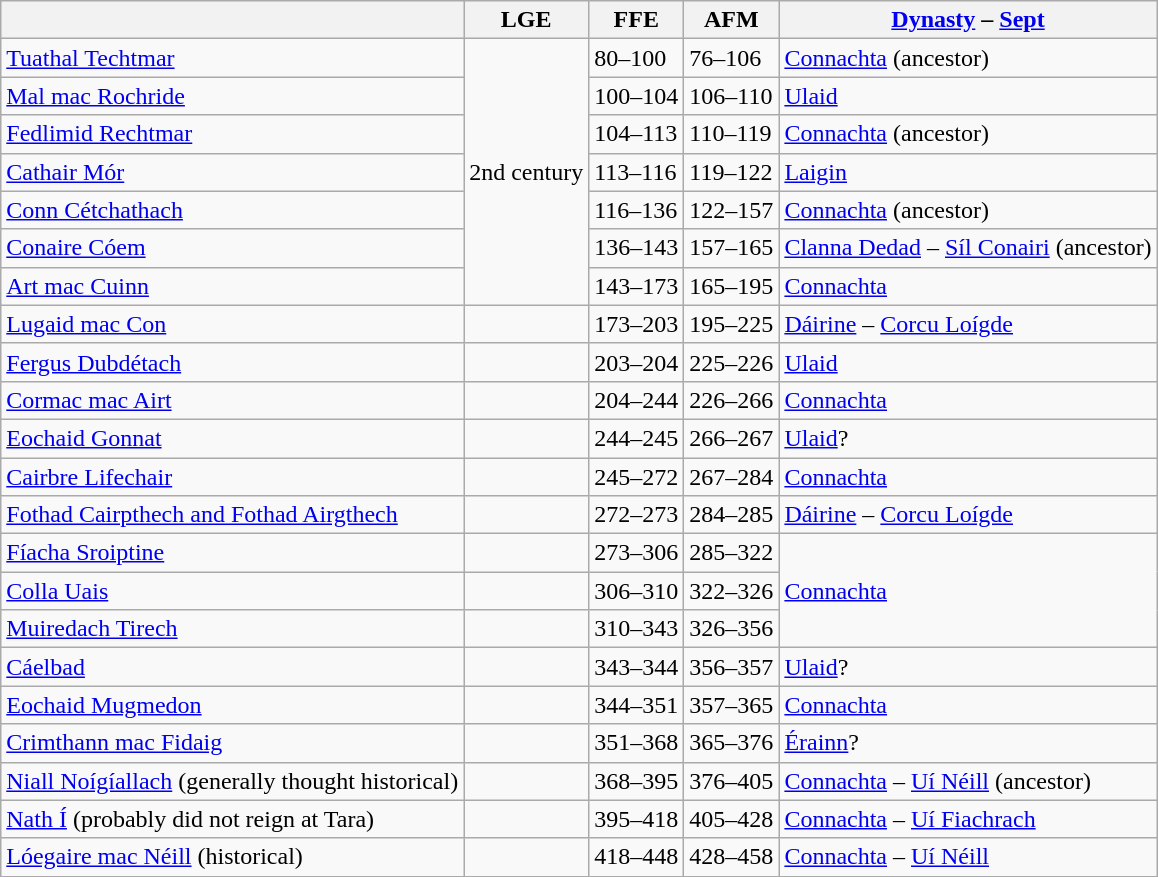<table class="wikitable">
<tr>
<th bgcolor="#0BDA51"></th>
<th bgcolor="#0BDA51"><strong>LGE</strong></th>
<th bgcolor="#0BDA51"><strong>FFE</strong></th>
<th bgcolor="#0BDA51"><strong>AFM</strong></th>
<th bgcolor="#0BDA51"><a href='#'>Dynasty</a> – <a href='#'>Sept</a></th>
</tr>
<tr>
<td><a href='#'>Tuathal Techtmar</a></td>
<td rowspan="7">2nd century</td>
<td>80–100</td>
<td>76–106</td>
<td><a href='#'>Connachta</a> (ancestor)</td>
</tr>
<tr>
<td><a href='#'>Mal mac Rochride</a></td>
<td>100–104</td>
<td>106–110</td>
<td><a href='#'>Ulaid</a></td>
</tr>
<tr>
<td><a href='#'>Fedlimid Rechtmar</a></td>
<td>104–113</td>
<td>110–119</td>
<td><a href='#'>Connachta</a> (ancestor)</td>
</tr>
<tr>
<td><a href='#'>Cathair Mór</a></td>
<td>113–116</td>
<td>119–122</td>
<td><a href='#'>Laigin</a></td>
</tr>
<tr>
<td><a href='#'>Conn Cétchathach</a></td>
<td>116–136</td>
<td>122–157</td>
<td><a href='#'>Connachta</a> (ancestor)</td>
</tr>
<tr>
<td><a href='#'>Conaire Cóem</a></td>
<td>136–143</td>
<td>157–165</td>
<td><a href='#'>Clanna Dedad</a> – <a href='#'>Síl Conairi</a> (ancestor)</td>
</tr>
<tr>
<td><a href='#'>Art mac Cuinn</a></td>
<td>143–173</td>
<td>165–195</td>
<td><a href='#'>Connachta</a></td>
</tr>
<tr>
<td><a href='#'>Lugaid mac Con</a></td>
<td> </td>
<td>173–203</td>
<td>195–225</td>
<td><a href='#'>Dáirine</a> – <a href='#'>Corcu Loígde</a></td>
</tr>
<tr>
<td><a href='#'>Fergus Dubdétach</a></td>
<td> </td>
<td>203–204</td>
<td>225–226</td>
<td><a href='#'>Ulaid</a></td>
</tr>
<tr>
<td><a href='#'>Cormac mac Airt</a></td>
<td> </td>
<td>204–244</td>
<td>226–266</td>
<td><a href='#'>Connachta</a></td>
</tr>
<tr>
<td><a href='#'>Eochaid Gonnat</a></td>
<td> </td>
<td>244–245</td>
<td>266–267</td>
<td><a href='#'>Ulaid</a>?</td>
</tr>
<tr>
<td><a href='#'>Cairbre Lifechair</a></td>
<td> </td>
<td>245–272</td>
<td>267–284</td>
<td><a href='#'>Connachta</a></td>
</tr>
<tr>
<td><a href='#'>Fothad Cairpthech and Fothad Airgthech</a></td>
<td> </td>
<td>272–273</td>
<td>284–285</td>
<td><a href='#'>Dáirine</a> – <a href='#'>Corcu Loígde</a></td>
</tr>
<tr>
<td><a href='#'>Fíacha Sroiptine</a></td>
<td> </td>
<td>273–306</td>
<td>285–322</td>
<td rowspan="3"><a href='#'>Connachta</a></td>
</tr>
<tr>
<td><a href='#'>Colla Uais</a></td>
<td> </td>
<td>306–310</td>
<td>322–326</td>
</tr>
<tr>
<td><a href='#'>Muiredach Tirech</a></td>
<td> </td>
<td>310–343</td>
<td>326–356</td>
</tr>
<tr>
<td><a href='#'>Cáelbad</a></td>
<td> </td>
<td>343–344</td>
<td>356–357</td>
<td><a href='#'>Ulaid</a>?</td>
</tr>
<tr>
<td><a href='#'>Eochaid Mugmedon</a></td>
<td> </td>
<td>344–351</td>
<td>357–365</td>
<td><a href='#'>Connachta</a></td>
</tr>
<tr>
<td><a href='#'>Crimthann mac Fidaig</a></td>
<td> </td>
<td>351–368</td>
<td>365–376</td>
<td><a href='#'>Érainn</a>?</td>
</tr>
<tr>
<td><a href='#'>Niall Noígíallach</a> (generally thought historical)</td>
<td> </td>
<td>368–395</td>
<td>376–405</td>
<td><a href='#'>Connachta</a> – <a href='#'>Uí Néill</a> (ancestor)</td>
</tr>
<tr>
<td><a href='#'>Nath Í</a> (probably did not reign at Tara)</td>
<td> </td>
<td>395–418</td>
<td>405–428</td>
<td><a href='#'>Connachta</a> – <a href='#'>Uí Fiachrach</a></td>
</tr>
<tr>
<td><a href='#'>Lóegaire mac Néill</a> (historical)</td>
<td> </td>
<td>418–448</td>
<td>428–458</td>
<td><a href='#'>Connachta</a> – <a href='#'>Uí Néill</a></td>
</tr>
</table>
